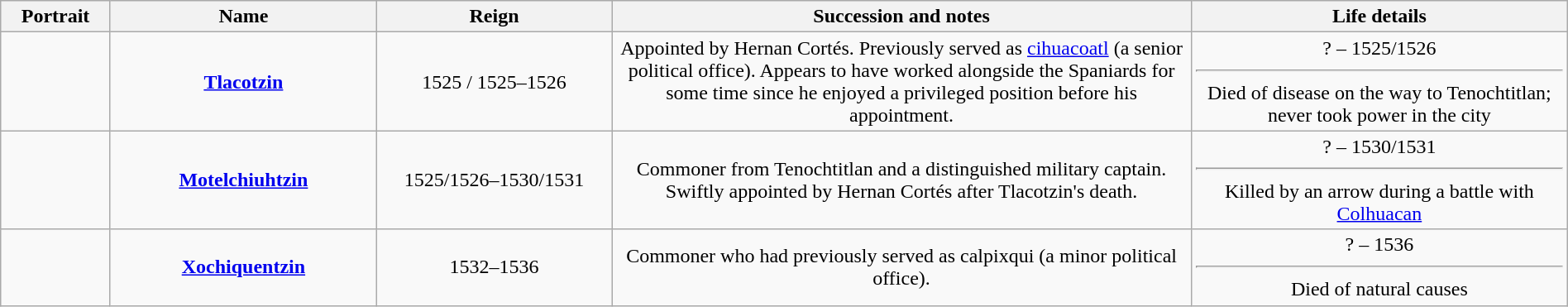<table class="wikitable" style="width:100%; text-align:center;">
<tr>
<th width="7%">Portrait</th>
<th width="17%">Name</th>
<th width="15%">Reign</th>
<th width="37%">Succession and notes</th>
<th width="24%">Life details</th>
</tr>
<tr>
<td></td>
<td><strong><a href='#'>Tlacotzin</a></strong><br></td>
<td>1525 / 1525–1526<br></td>
<td>Appointed by Hernan Cortés. Previously served as <a href='#'>cihuacoatl</a> (a senior political office). Appears to have worked alongside the Spaniards for some time since he enjoyed a privileged position before his appointment.</td>
<td>? – 1525/1526<hr>Died of disease on the way to Tenochtitlan; never took power in the city</td>
</tr>
<tr>
<td></td>
<td><strong><a href='#'>Motelchiuhtzin</a></strong><br></td>
<td>1525/1526–1530/1531<br></td>
<td>Commoner from Tenochtitlan and a distinguished military captain. Swiftly appointed by Hernan Cortés after Tlacotzin's death.</td>
<td>? – 1530/1531<hr>Killed by an arrow during a battle with <a href='#'>Colhuacan</a></td>
</tr>
<tr>
<td></td>
<td><strong><a href='#'>Xochiquentzin</a></strong><br></td>
<td>1532–1536<br></td>
<td>Commoner who had previously served as calpixqui (a minor political office).</td>
<td>? – 1536<hr>Died of natural causes</td>
</tr>
</table>
